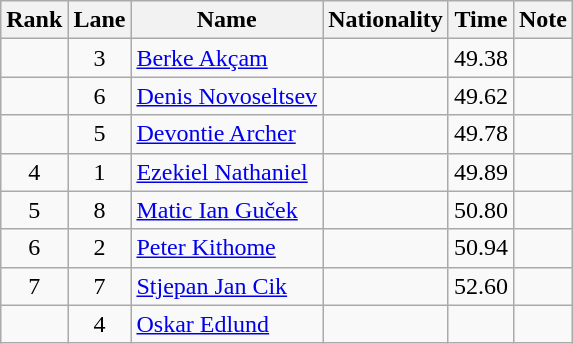<table class="wikitable sortable" style="text-align:center">
<tr>
<th>Rank</th>
<th>Lane</th>
<th>Name</th>
<th>Nationality</th>
<th>Time</th>
<th>Note</th>
</tr>
<tr>
<td></td>
<td>3</td>
<td align=left><a href='#'>Berke Akçam</a></td>
<td align=left></td>
<td>49.38</td>
<td></td>
</tr>
<tr>
<td></td>
<td>6</td>
<td align=left><a href='#'>Denis Novoseltsev</a></td>
<td align=left></td>
<td>49.62</td>
<td></td>
</tr>
<tr>
<td></td>
<td>5</td>
<td align=left><a href='#'>Devontie Archer</a></td>
<td align=left></td>
<td>49.78</td>
<td></td>
</tr>
<tr>
<td>4</td>
<td>1</td>
<td align=left><a href='#'>Ezekiel Nathaniel</a></td>
<td align=left></td>
<td>49.89</td>
<td></td>
</tr>
<tr>
<td>5</td>
<td>8</td>
<td align=left><a href='#'>Matic Ian Guček</a></td>
<td align=left></td>
<td>50.80</td>
<td></td>
</tr>
<tr>
<td>6</td>
<td>2</td>
<td align=left><a href='#'>Peter Kithome</a></td>
<td align=left></td>
<td>50.94</td>
<td></td>
</tr>
<tr>
<td>7</td>
<td>7</td>
<td align=left><a href='#'>Stjepan Jan Cik</a></td>
<td align=left></td>
<td>52.60</td>
<td></td>
</tr>
<tr>
<td></td>
<td>4</td>
<td align=left><a href='#'>Oskar Edlund</a></td>
<td align=left></td>
<td></td>
<td></td>
</tr>
</table>
